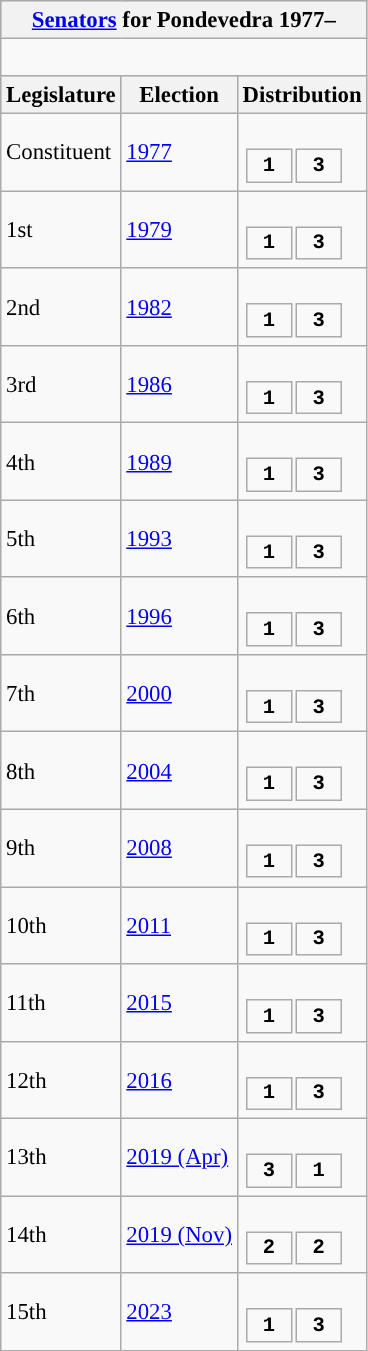<table class="wikitable" style="font-size:95%;">
<tr bgcolor="#CCCCCC">
<th colspan="3"><a href='#'>Senators</a> for Pondevedra 1977–</th>
</tr>
<tr>
<td colspan="3"><br>








</td>
</tr>
<tr bgcolor="#CCCCCC">
<th>Legislature</th>
<th>Election</th>
<th>Distribution</th>
</tr>
<tr>
<td>Constituent</td>
<td><a href='#'>1977</a></td>
<td><br><table style="width:5em; font-size:90%; text-align:center; font-family:Courier New;">
<tr style="font-weight:bold">
<td style="background:">1</td>
<td style="background:">3</td>
</tr>
</table>
</td>
</tr>
<tr>
<td>1st</td>
<td><a href='#'>1979</a></td>
<td><br><table style="width:5em; font-size:90%; text-align:center; font-family:Courier New;">
<tr style="font-weight:bold">
<td style="background:">1</td>
<td style="background:">3</td>
</tr>
</table>
</td>
</tr>
<tr>
<td>2nd</td>
<td><a href='#'>1982</a></td>
<td><br><table style="width:5em; font-size:90%; text-align:center; font-family:Courier New;">
<tr style="font-weight:bold">
<td style="background:">1</td>
<td style="background:">3</td>
</tr>
</table>
</td>
</tr>
<tr>
<td>3rd</td>
<td><a href='#'>1986</a></td>
<td><br><table style="width:5em; font-size:90%; text-align:center; font-family:Courier New;">
<tr style="font-weight:bold">
<td style="background:">1</td>
<td style="background:">3</td>
</tr>
</table>
</td>
</tr>
<tr>
<td>4th</td>
<td><a href='#'>1989</a></td>
<td><br><table style="width:5em; font-size:90%; text-align:center; font-family:Courier New;">
<tr style="font-weight:bold">
<td style="background:">1</td>
<td style="background:">3</td>
</tr>
</table>
</td>
</tr>
<tr>
<td>5th</td>
<td><a href='#'>1993</a></td>
<td><br><table style="width:5em; font-size:90%; text-align:center; font-family:Courier New;">
<tr style="font-weight:bold">
<td style="background:">1</td>
<td style="background:">3</td>
</tr>
</table>
</td>
</tr>
<tr>
<td>6th</td>
<td><a href='#'>1996</a></td>
<td><br><table style="width:5em; font-size:90%; text-align:center; font-family:Courier New;">
<tr style="font-weight:bold">
<td style="background:">1</td>
<td style="background:">3</td>
</tr>
</table>
</td>
</tr>
<tr>
<td>7th</td>
<td><a href='#'>2000</a></td>
<td><br><table style="width:5em; font-size:90%; text-align:center; font-family:Courier New;">
<tr style="font-weight:bold">
<td style="background:">1</td>
<td style="background:">3</td>
</tr>
</table>
</td>
</tr>
<tr>
<td>8th</td>
<td><a href='#'>2004</a></td>
<td><br><table style="width:5em; font-size:90%; text-align:center; font-family:Courier New;">
<tr style="font-weight:bold">
<td style="background:">1</td>
<td style="background:">3</td>
</tr>
</table>
</td>
</tr>
<tr>
<td>9th</td>
<td><a href='#'>2008</a></td>
<td><br><table style="width:5em; font-size:90%; text-align:center; font-family:Courier New;">
<tr style="font-weight:bold">
<td style="background:">1</td>
<td style="background:">3</td>
</tr>
</table>
</td>
</tr>
<tr>
<td>10th</td>
<td><a href='#'>2011</a></td>
<td><br><table style="width:5em; font-size:90%; text-align:center; font-family:Courier New;">
<tr style="font-weight:bold">
<td style="background:">1</td>
<td style="background:">3</td>
</tr>
</table>
</td>
</tr>
<tr>
<td>11th</td>
<td><a href='#'>2015</a></td>
<td><br><table style="width:5em; font-size:90%; text-align:center; font-family:Courier New;">
<tr style="font-weight:bold">
<td style="background:">1</td>
<td style="background:">3</td>
</tr>
</table>
</td>
</tr>
<tr>
<td>12th</td>
<td><a href='#'>2016</a></td>
<td><br><table style="width:5em; font-size:90%; text-align:center; font-family:Courier New;">
<tr style="font-weight:bold">
<td style="background:">1</td>
<td style="background:">3</td>
</tr>
</table>
</td>
</tr>
<tr>
<td>13th</td>
<td><a href='#'>2019 (Apr)</a></td>
<td><br><table style="width:5em; font-size:90%; text-align:center; font-family:Courier New;">
<tr style="font-weight:bold">
<td style="background:">3</td>
<td style="background:">1</td>
</tr>
</table>
</td>
</tr>
<tr>
<td>14th</td>
<td><a href='#'>2019 (Nov)</a></td>
<td><br><table style="width:5em; font-size:90%; text-align:center; font-family:Courier New;">
<tr style="font-weight:bold">
<td style="background:">2</td>
<td style="background:">2</td>
</tr>
</table>
</td>
</tr>
<tr>
<td>15th</td>
<td><a href='#'>2023</a></td>
<td><br><table style="width:5em; font-size:90%; text-align:center; font-family:Courier New;">
<tr style="font-weight:bold">
<td style="background:">1</td>
<td style="background:">3</td>
</tr>
</table>
</td>
</tr>
</table>
